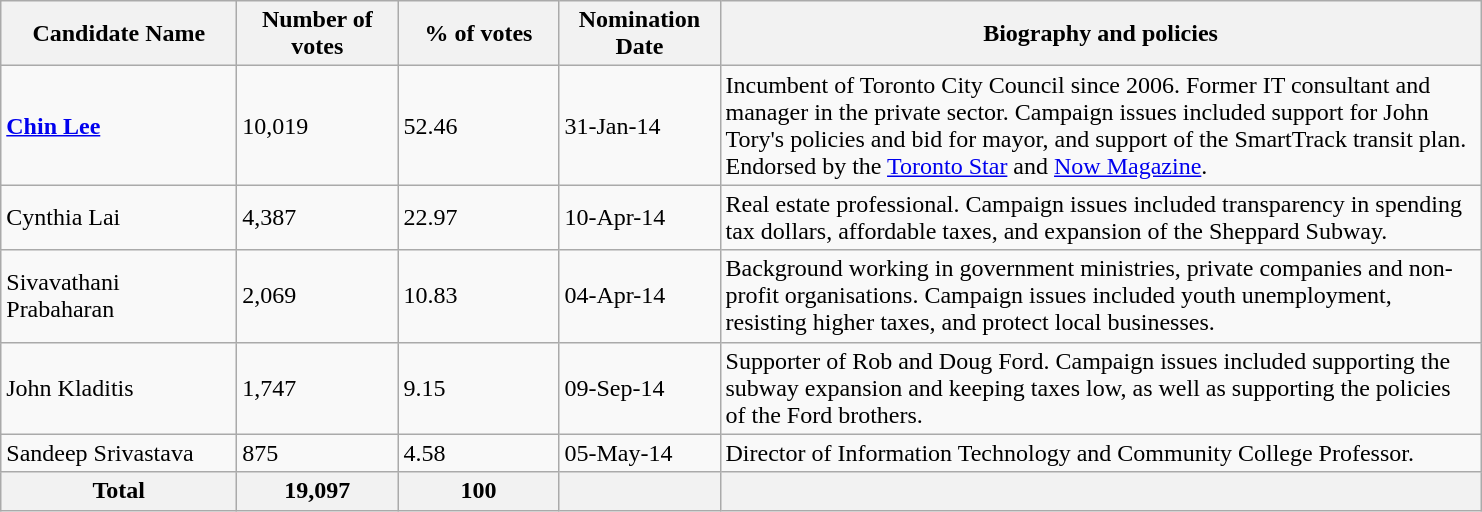<table class="wikitable">
<tr>
<th scope="col" style="width: 150px;">Candidate Name</th>
<th scope="col" style="width: 100px;">Number of votes</th>
<th scope="col" style="width: 100px;">% of votes</th>
<th scope="col" style="width: 100px;">Nomination Date</th>
<th scope="col" style="width: 500px;">Biography and policies</th>
</tr>
<tr>
<td><strong><a href='#'>Chin Lee</a></strong></td>
<td>10,019</td>
<td>52.46</td>
<td>31-Jan-14</td>
<td>Incumbent of Toronto City Council since 2006. Former IT consultant and manager in the private sector. Campaign issues included support for John Tory's policies and bid for mayor, and support of the SmartTrack transit plan. Endorsed by the <a href='#'>Toronto Star</a> and <a href='#'>Now Magazine</a>.</td>
</tr>
<tr>
<td>Cynthia Lai</td>
<td>4,387</td>
<td>22.97</td>
<td>10-Apr-14</td>
<td>Real estate professional. Campaign issues included transparency in spending tax dollars, affordable taxes, and expansion of the Sheppard Subway.</td>
</tr>
<tr>
<td>Sivavathani Prabaharan</td>
<td>2,069</td>
<td>10.83</td>
<td>04-Apr-14</td>
<td>Background working in government ministries, private companies and non-profit organisations. Campaign issues included youth unemployment, resisting higher taxes, and protect local businesses.</td>
</tr>
<tr>
<td>John Kladitis</td>
<td>1,747</td>
<td>9.15</td>
<td>09-Sep-14</td>
<td>Supporter of Rob and Doug Ford. Campaign issues included supporting the subway expansion and keeping taxes low, as well as supporting the policies of the Ford brothers.</td>
</tr>
<tr>
<td>Sandeep Srivastava</td>
<td>875</td>
<td>4.58</td>
<td>05-May-14</td>
<td>Director of Information Technology and Community College Professor.</td>
</tr>
<tr>
<th>Total</th>
<th>19,097</th>
<th>100</th>
<th></th>
<th></th>
</tr>
</table>
